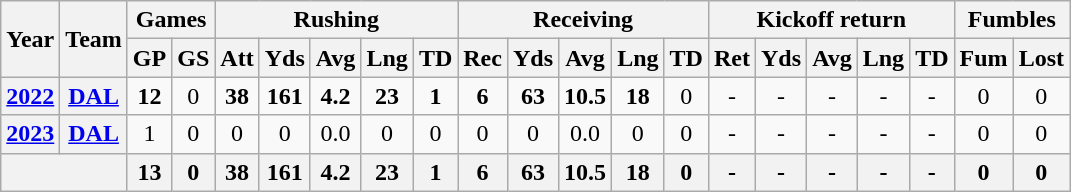<table class="wikitable" style="text-align:center;">
<tr>
<th rowspan="2">Year</th>
<th rowspan="2">Team</th>
<th colspan="2">Games</th>
<th colspan="5">Rushing</th>
<th colspan="5">Receiving</th>
<th colspan="5">Kickoff return</th>
<th colspan="2">Fumbles</th>
</tr>
<tr>
<th>GP</th>
<th>GS</th>
<th>Att</th>
<th>Yds</th>
<th>Avg</th>
<th>Lng</th>
<th>TD</th>
<th>Rec</th>
<th>Yds</th>
<th>Avg</th>
<th>Lng</th>
<th>TD</th>
<th>Ret</th>
<th>Yds</th>
<th>Avg</th>
<th>Lng</th>
<th>TD</th>
<th>Fum</th>
<th>Lost</th>
</tr>
<tr>
<th><a href='#'>2022</a></th>
<th><a href='#'>DAL</a></th>
<td><strong>12</strong></td>
<td>0</td>
<td><strong>38</strong></td>
<td><strong>161</strong></td>
<td><strong>4.2</strong></td>
<td><strong>23</strong></td>
<td><strong>1</strong></td>
<td><strong>6</strong></td>
<td><strong>63</strong></td>
<td><strong>10.5</strong></td>
<td><strong>18</strong></td>
<td>0</td>
<td>-</td>
<td>-</td>
<td>-</td>
<td>-</td>
<td>-</td>
<td>0</td>
<td>0</td>
</tr>
<tr>
<th><a href='#'>2023</a></th>
<th><a href='#'>DAL</a></th>
<td>1</td>
<td>0</td>
<td>0</td>
<td>0</td>
<td>0.0</td>
<td>0</td>
<td>0</td>
<td>0</td>
<td>0</td>
<td>0.0</td>
<td>0</td>
<td>0</td>
<td>-</td>
<td>-</td>
<td>-</td>
<td>-</td>
<td>-</td>
<td>0</td>
<td>0</td>
</tr>
<tr>
<th colspan="2"></th>
<th>13</th>
<th>0</th>
<th>38</th>
<th>161</th>
<th>4.2</th>
<th>23</th>
<th>1</th>
<th>6</th>
<th>63</th>
<th>10.5</th>
<th>18</th>
<th>0</th>
<th>-</th>
<th>-</th>
<th>-</th>
<th>-</th>
<th>-</th>
<th>0</th>
<th>0</th>
</tr>
</table>
